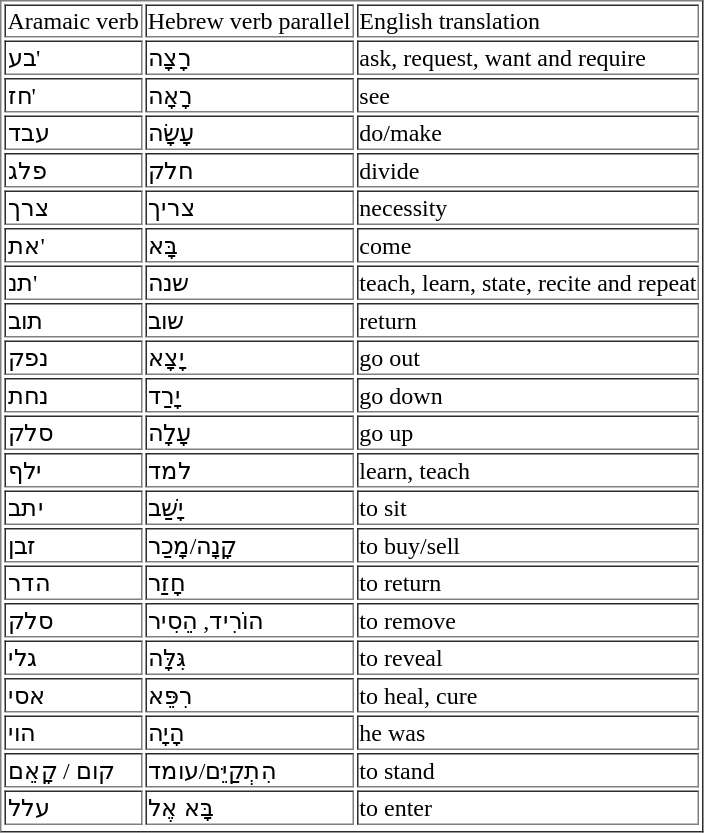<table border=1>
<tr>
<td>Aramaic verb</td>
<td>Hebrew verb parallel</td>
<td>English translation</td>
</tr>
<tr>
<td>בע'</td>
<td>רָצָה</td>
<td>ask, request, want and require</td>
</tr>
<tr>
<td>חז'</td>
<td>רָאָה</td>
<td>see</td>
</tr>
<tr>
<td>עבד</td>
<td>עָשָׂה</td>
<td>do/make</td>
</tr>
<tr>
<td>פלג</td>
<td>חלק</td>
<td>divide</td>
</tr>
<tr>
<td>צרך</td>
<td>צריך</td>
<td>necessity</td>
</tr>
<tr>
<td>את'</td>
<td>בָּא</td>
<td>come</td>
</tr>
<tr>
<td>תנ'</td>
<td>שנה</td>
<td>teach, learn, state, recite and repeat</td>
</tr>
<tr>
<td>תוב</td>
<td>שוב</td>
<td>return</td>
</tr>
<tr>
<td>נפק</td>
<td>יָצָא</td>
<td>go out</td>
</tr>
<tr>
<td>נחת</td>
<td>יָרַד</td>
<td>go down</td>
</tr>
<tr>
<td>סלק</td>
<td>עָלָה</td>
<td>go up</td>
</tr>
<tr>
<td>ילף</td>
<td>למד</td>
<td>learn, teach</td>
</tr>
<tr>
<td>יתב</td>
<td>יָשַׁב</td>
<td>to sit</td>
</tr>
<tr>
<td>זבן</td>
<td>קָנָה/מָכַר</td>
<td>to buy/sell</td>
</tr>
<tr>
<td>הדר</td>
<td>חָזַר</td>
<td>to return</td>
</tr>
<tr>
<td>סלק</td>
<td>הוֹרִיד, הֵסִיר</td>
<td>to remove</td>
</tr>
<tr>
<td>גלי</td>
<td>גִּלָּה</td>
<td>to reveal</td>
</tr>
<tr>
<td>אסי</td>
<td>רִפֵּא</td>
<td>to heal, cure</td>
</tr>
<tr>
<td>הוי</td>
<td>הָיָה</td>
<td>he was</td>
</tr>
<tr>
<td>קום /  קָאֵם</td>
<td>הִתְקַיֵּם/עומד</td>
<td>to stand</td>
</tr>
<tr>
<td>עלל</td>
<td>בָּא אֶל</td>
<td>to enter</td>
</tr>
<tr>
</tr>
</table>
